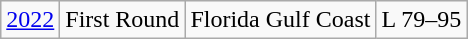<table class="wikitable">
<tr align="center">
<td><a href='#'>2022</a></td>
<td>First Round</td>
<td>Florida Gulf Coast</td>
<td>L 79–95</td>
</tr>
</table>
